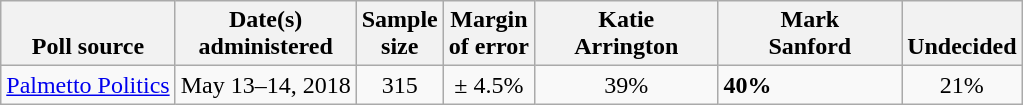<table class="wikitable">
<tr valign= bottom>
<th>Poll source</th>
<th>Date(s)<br>administered</th>
<th>Sample<br>size</th>
<th>Margin<br>of error</th>
<th style="width:115px;">Katie<br>Arrington</th>
<th style="width:115px;">Mark<br>Sanford</th>
<th>Undecided</th>
</tr>
<tr>
<td><a href='#'>Palmetto Politics</a></td>
<td align=center>May 13–14, 2018</td>
<td align=center>315</td>
<td align=center>± 4.5%</td>
<td align=center>39%</td>
<td><strong>40%</strong></td>
<td align=center>21%</td>
</tr>
</table>
